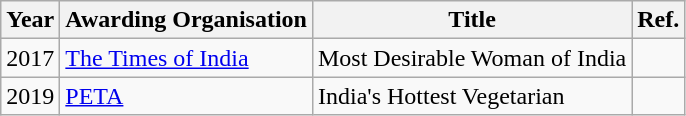<table class="wikitable">
<tr>
<th>Year</th>
<th>Awarding Organisation</th>
<th>Title</th>
<th>Ref.</th>
</tr>
<tr>
<td>2017</td>
<td><a href='#'>The Times of India</a></td>
<td>Most Desirable Woman of India</td>
<td></td>
</tr>
<tr>
<td>2019</td>
<td><a href='#'>PETA</a></td>
<td>India's Hottest Vegetarian</td>
<td></td>
</tr>
</table>
